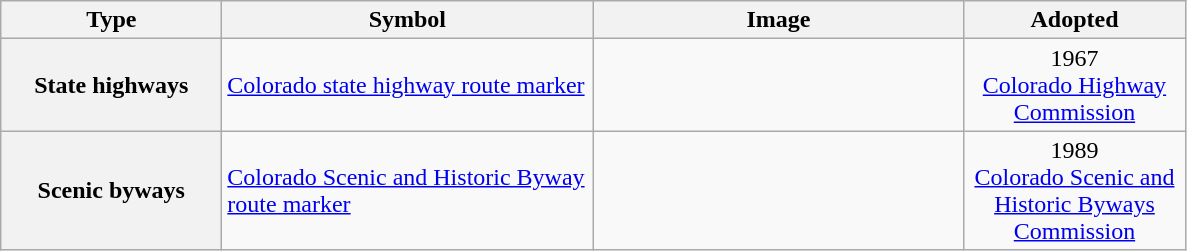<table class=wikitable>
<tr>
<th scope=col width=140px>Type</th>
<th scope=col width=240px>Symbol</th>
<th scope=col width=240px>Image</th>
<th scope=col width=140px>Adopted</th>
</tr>
<tr>
<th scope=row>State highways</th>
<td><a href='#'>Colorado state highway route marker</a></td>
<td align=center></td>
<td align=center>1967<br><a href='#'>Colorado Highway Commission</a></td>
</tr>
<tr>
<th scope=row>Scenic byways</th>
<td><a href='#'>Colorado Scenic and Historic Byway route marker</a></td>
<td align=center></td>
<td align=center>1989<br><a href='#'>Colorado Scenic and Historic Byways Commission</a></td>
</tr>
</table>
